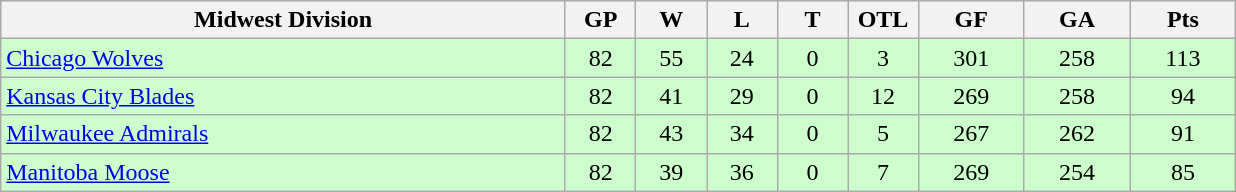<table class="wikitable">
<tr>
<th width="40%">Midwest Division</th>
<th width="5%">GP</th>
<th width="5%">W</th>
<th width="5%">L</th>
<th width="5%">T</th>
<th width="5%">OTL</th>
<th width="7.5%">GF</th>
<th width="7.5%">GA</th>
<th width="7.5%">Pts</th>
</tr>
<tr align="center" bgcolor="#CCFFCC">
<td align="left"><a href='#'>Chicago Wolves</a></td>
<td>82</td>
<td>55</td>
<td>24</td>
<td>0</td>
<td>3</td>
<td>301</td>
<td>258</td>
<td>113</td>
</tr>
<tr align="center" bgcolor="#CCFFCC">
<td align="left"><a href='#'>Kansas City Blades</a></td>
<td>82</td>
<td>41</td>
<td>29</td>
<td>0</td>
<td>12</td>
<td>269</td>
<td>258</td>
<td>94</td>
</tr>
<tr align="center" bgcolor="#CCFFCC">
<td align="left"><a href='#'>Milwaukee Admirals</a></td>
<td>82</td>
<td>43</td>
<td>34</td>
<td>0</td>
<td>5</td>
<td>267</td>
<td>262</td>
<td>91</td>
</tr>
<tr align="center" bgcolor="#CCFFCC">
<td align="left"><a href='#'>Manitoba Moose</a></td>
<td>82</td>
<td>39</td>
<td>36</td>
<td>0</td>
<td>7</td>
<td>269</td>
<td>254</td>
<td>85</td>
</tr>
</table>
